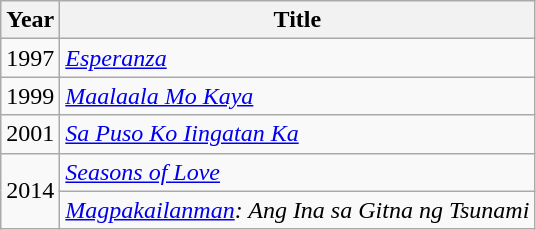<table class="wikitable">
<tr>
<th>Year</th>
<th>Title</th>
</tr>
<tr>
<td>1997</td>
<td><em><a href='#'>Esperanza</a></em></td>
</tr>
<tr>
<td>1999</td>
<td><em><a href='#'>Maalaala Mo Kaya</a></em></td>
</tr>
<tr>
<td>2001</td>
<td><em><a href='#'>Sa Puso Ko Iingatan Ka</a></em></td>
</tr>
<tr>
<td rowspan=2>2014</td>
<td><em><a href='#'>Seasons of Love</a></em></td>
</tr>
<tr>
<td><em><a href='#'>Magpakailanman</a>: Ang Ina sa Gitna ng Tsunami</em></td>
</tr>
</table>
